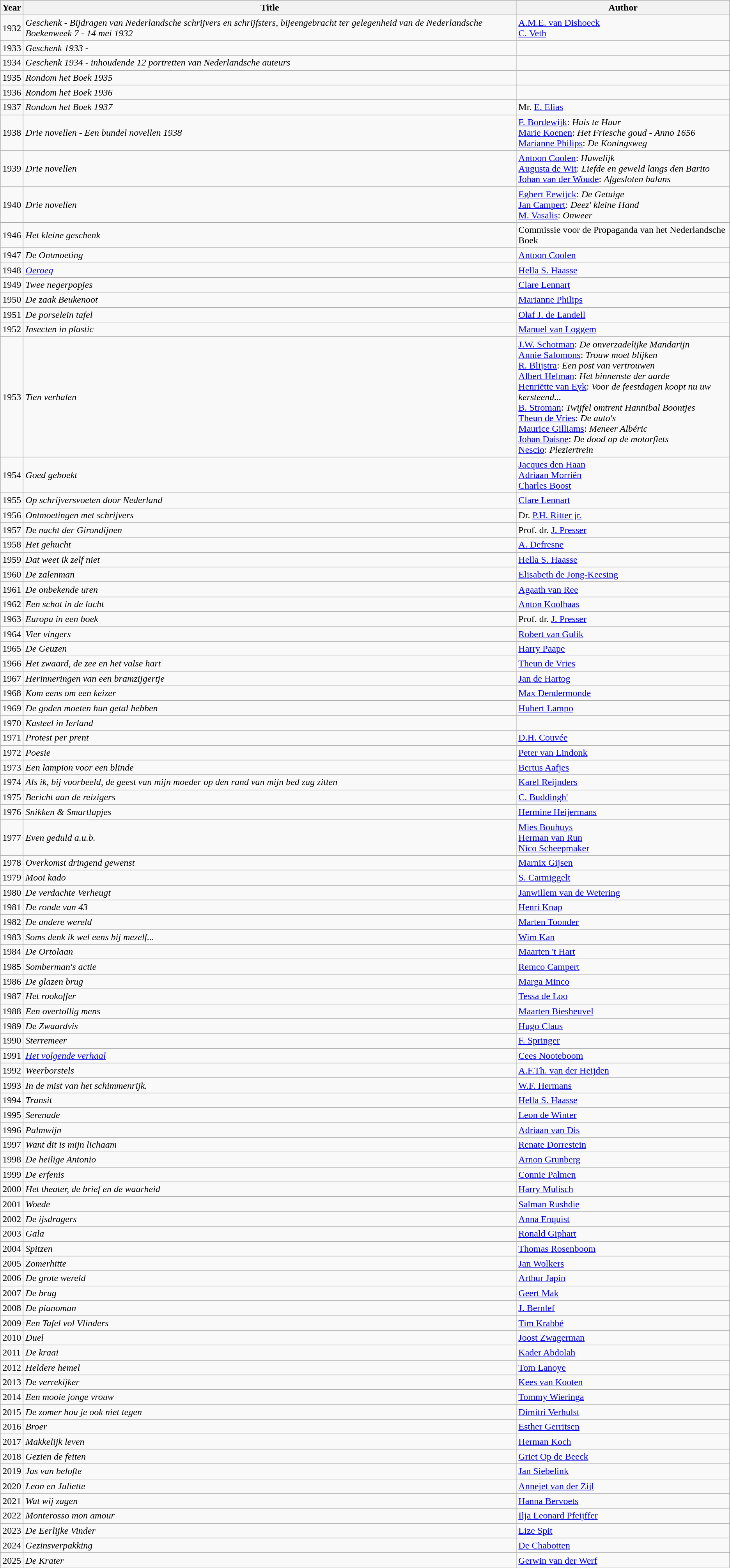<table class="wikitable">
<tr>
<th>Year</th>
<th>Title</th>
<th>Author</th>
</tr>
<tr>
<td>1932</td>
<td><em>Geschenk - Bijdragen van Nederlandsche schrijvers en schrijfsters, bijeengebracht ter gelegenheid van de Nederlandsche Boekenweek 7 - 14 mei 1932</em></td>
<td><a href='#'>A.M.E. van Dishoeck</a><br><a href='#'>C. Veth</a><br></td>
</tr>
<tr>
<td>1933</td>
<td><em>Geschenk 1933 - </em></td>
<td></td>
</tr>
<tr>
<td>1934</td>
<td><em>Geschenk 1934 - inhoudende 12 portretten van Nederlandsche auteurs</em></td>
<td></td>
</tr>
<tr>
<td>1935</td>
<td><em>Rondom het Boek 1935</em></td>
<td></td>
</tr>
<tr>
<td>1936</td>
<td><em>Rondom het Boek 1936</em></td>
<td></td>
</tr>
<tr>
<td>1937</td>
<td><em>Rondom het Boek 1937</em></td>
<td>Mr. <a href='#'>E. Elias</a></td>
</tr>
<tr>
<td>1938</td>
<td><em>Drie novellen - Een bundel novellen 1938</em></td>
<td><a href='#'>F. Bordewijk</a>: <em>Huis te Huur</em><br><a href='#'>Marie Koenen</a>: <em>Het Friesche goud - Anno 1656</em><br><a href='#'>Marianne Philips</a>: <em>De Koningsweg</em></td>
</tr>
<tr>
<td>1939</td>
<td><em>Drie novellen</em></td>
<td><a href='#'>Antoon Coolen</a>: <em>Huwelijk</em><br><a href='#'>Augusta de Wit</a>: <em>Liefde en geweld langs den Barito</em><br><a href='#'>Johan van der Woude</a>: <em>Afgesloten balans</em></td>
</tr>
<tr>
<td>1940</td>
<td><em>Drie novellen</em></td>
<td><a href='#'>Egbert Eewijck</a>: <em>De Getuige</em><br><a href='#'>Jan Campert</a>: <em>Deez' kleine Hand</em><br><a href='#'>M. Vasalis</a>: <em>Onweer</em></td>
</tr>
<tr>
<td>1946</td>
<td><em>Het kleine geschenk</em></td>
<td>Commissie voor de Propaganda van het Nederlandsche Boek</td>
</tr>
<tr>
<td>1947</td>
<td><em>De Ontmoeting</em></td>
<td><a href='#'>Antoon Coolen</a></td>
</tr>
<tr>
<td>1948</td>
<td><em><a href='#'>Oeroeg</a></em></td>
<td><a href='#'>Hella S. Haasse</a></td>
</tr>
<tr>
<td>1949</td>
<td><em>Twee negerpopjes</em></td>
<td><a href='#'>Clare Lennart</a></td>
</tr>
<tr>
<td>1950</td>
<td><em>De zaak Beukenoot</em></td>
<td><a href='#'>Marianne Philips</a></td>
</tr>
<tr>
<td>1951</td>
<td><em>De porselein tafel</em></td>
<td><a href='#'>Olaf J. de Landell</a></td>
</tr>
<tr>
<td>1952</td>
<td><em>Insecten in plastic</em></td>
<td><a href='#'>Manuel van Loggem</a></td>
</tr>
<tr>
<td>1953</td>
<td><em>Tien verhalen</em></td>
<td><a href='#'>J.W. Schotman</a>: <em>De onverzadelijke Mandarijn</em><br><a href='#'>Annie Salomons</a>: <em>Trouw moet blijken</em><br><a href='#'>R. Blijstra</a>: <em>Een post van vertrouwen</em><br><a href='#'>Albert Helman</a>: <em>Het binnenste der aarde</em><br><a href='#'>Henriëtte van Eyk</a>: <em>Voor de feestdagen koopt nu uw kersteend...</em><br><a href='#'>B. Stroman</a>: <em>Twijfel omtrent Hannibal Boontjes</em><br><a href='#'>Theun de Vries</a>: <em>De auto's</em><br><a href='#'>Maurice Gilliams</a>: <em>Meneer Albéric</em><br><a href='#'>Johan Daisne</a>: <em>De dood op de motorfiets</em><br><a href='#'>Nescio</a>: <em>Pleziertrein</em></td>
</tr>
<tr>
<td>1954</td>
<td><em>Goed geboekt</em></td>
<td><a href='#'>Jacques den Haan</a><br><a href='#'>Adriaan Morriën</a><br><a href='#'>Charles Boost</a></td>
</tr>
<tr>
<td>1955</td>
<td><em>Op schrijversvoeten door Nederland</em></td>
<td><a href='#'>Clare Lennart</a></td>
</tr>
<tr>
<td>1956</td>
<td><em>Ontmoetingen met schrijvers</em></td>
<td>Dr. <a href='#'>P.H. Ritter jr.</a></td>
</tr>
<tr>
<td>1957</td>
<td><em>De nacht der Girondijnen</em></td>
<td>Prof. dr. <a href='#'>J. Presser</a></td>
</tr>
<tr>
<td>1958</td>
<td><em>Het gehucht</em></td>
<td><a href='#'>A. Defresne</a></td>
</tr>
<tr>
<td>1959</td>
<td><em>Dat weet ik zelf niet</em></td>
<td><a href='#'>Hella S. Haasse</a></td>
</tr>
<tr>
<td>1960</td>
<td><em>De zalenman</em></td>
<td><a href='#'>Elisabeth de Jong-Keesing</a></td>
</tr>
<tr>
<td>1961</td>
<td><em>De onbekende uren</em></td>
<td><a href='#'>Agaath van Ree</a></td>
</tr>
<tr>
<td>1962</td>
<td><em>Een schot in de lucht</em></td>
<td><a href='#'>Anton Koolhaas</a></td>
</tr>
<tr>
<td>1963</td>
<td><em>Europa in een boek</em></td>
<td>Prof. dr. <a href='#'>J. Presser</a></td>
</tr>
<tr>
<td>1964</td>
<td><em>Vier vingers</em></td>
<td><a href='#'>Robert van Gulik</a></td>
</tr>
<tr>
<td>1965</td>
<td><em>De Geuzen</em></td>
<td><a href='#'>Harry Paape</a></td>
</tr>
<tr>
<td>1966</td>
<td><em>Het zwaard, de zee en het valse hart</em></td>
<td><a href='#'>Theun de Vries</a></td>
</tr>
<tr>
<td>1967</td>
<td><em>Herinneringen van een bramzijgertje</em></td>
<td><a href='#'>Jan de Hartog</a></td>
</tr>
<tr>
<td>1968</td>
<td><em>Kom eens om een keizer</em></td>
<td><a href='#'>Max Dendermonde</a></td>
</tr>
<tr>
<td>1969</td>
<td><em>De goden moeten hun getal hebben</em></td>
<td><a href='#'>Hubert Lampo</a></td>
</tr>
<tr>
<td>1970</td>
<td><em>Kasteel in Ierland</em></td>
<td></td>
</tr>
<tr>
<td>1971</td>
<td><em>Protest per prent</em></td>
<td><a href='#'>D.H. Couvée</a></td>
</tr>
<tr>
<td>1972</td>
<td><em>Poesie</em></td>
<td><a href='#'>Peter van Lindonk</a></td>
</tr>
<tr>
<td>1973</td>
<td><em>Een lampion voor een blinde</em></td>
<td><a href='#'>Bertus Aafjes</a></td>
</tr>
<tr>
<td>1974</td>
<td><em>Als ik, bij voorbeeld, de geest van mijn moeder op den rand van mijn bed zag zitten</em></td>
<td><a href='#'>Karel Reijnders</a></td>
</tr>
<tr>
<td>1975</td>
<td><em>Bericht aan de reizigers</em></td>
<td><a href='#'>C. Buddingh'</a></td>
</tr>
<tr>
<td>1976</td>
<td><em>Snikken & Smartlapjes</em></td>
<td><a href='#'>Hermine Heijermans</a></td>
</tr>
<tr>
<td>1977</td>
<td><em>Even geduld a.u.b.</em></td>
<td><a href='#'>Mies Bouhuys</a><br><a href='#'>Herman van Run</a><br><a href='#'>Nico Scheepmaker</a></td>
</tr>
<tr>
<td>1978</td>
<td><em>Overkomst dringend gewenst</em></td>
<td><a href='#'>Marnix Gijsen</a></td>
</tr>
<tr>
<td>1979</td>
<td><em>Mooi kado</em></td>
<td><a href='#'>S. Carmiggelt</a></td>
</tr>
<tr>
<td>1980</td>
<td><em>De verdachte Verheugt</em></td>
<td><a href='#'>Janwillem van de Wetering</a></td>
</tr>
<tr>
<td>1981</td>
<td><em>De ronde van 43</em></td>
<td><a href='#'>Henri Knap</a></td>
</tr>
<tr>
<td>1982</td>
<td><em>De andere wereld</em></td>
<td><a href='#'>Marten Toonder</a></td>
</tr>
<tr>
<td>1983</td>
<td><em>Soms denk ik wel eens bij mezelf...</em></td>
<td><a href='#'>Wim Kan</a></td>
</tr>
<tr>
<td>1984</td>
<td><em>De Ortolaan</em></td>
<td><a href='#'>Maarten 't Hart</a></td>
</tr>
<tr>
<td>1985</td>
<td><em>Somberman's actie</em></td>
<td><a href='#'>Remco Campert</a></td>
</tr>
<tr>
<td>1986</td>
<td><em>De glazen brug</em></td>
<td><a href='#'>Marga Minco</a></td>
</tr>
<tr>
<td>1987</td>
<td><em>Het rookoffer</em></td>
<td><a href='#'>Tessa de Loo</a></td>
</tr>
<tr>
<td>1988</td>
<td><em>Een overtollig mens</em></td>
<td><a href='#'>Maarten Biesheuvel</a></td>
</tr>
<tr>
<td>1989</td>
<td><em>De Zwaardvis</em></td>
<td><a href='#'>Hugo Claus</a></td>
</tr>
<tr>
<td>1990</td>
<td><em>Sterremeer</em></td>
<td><a href='#'>F. Springer</a></td>
</tr>
<tr>
<td>1991</td>
<td><em><a href='#'>Het volgende verhaal</a></em></td>
<td><a href='#'>Cees Nooteboom</a></td>
</tr>
<tr>
<td>1992</td>
<td><em>Weerborstels</em></td>
<td><a href='#'>A.F.Th. van der Heijden</a></td>
</tr>
<tr>
<td>1993</td>
<td><em>In de mist van het schimmenrijk.</em></td>
<td><a href='#'>W.F. Hermans</a></td>
</tr>
<tr>
<td>1994</td>
<td><em>Transit</em></td>
<td><a href='#'>Hella S. Haasse</a></td>
</tr>
<tr>
<td>1995</td>
<td><em>Serenade</em></td>
<td><a href='#'>Leon de Winter</a></td>
</tr>
<tr>
<td>1996</td>
<td><em>Palmwijn</em></td>
<td><a href='#'>Adriaan van Dis</a></td>
</tr>
<tr>
<td>1997</td>
<td><em>Want dit is mijn lichaam</em></td>
<td><a href='#'>Renate Dorrestein</a></td>
</tr>
<tr>
<td>1998</td>
<td><em>De heilige Antonio</em></td>
<td><a href='#'>Arnon Grunberg</a></td>
</tr>
<tr>
<td>1999</td>
<td><em>De erfenis</em></td>
<td><a href='#'>Connie Palmen</a></td>
</tr>
<tr>
<td>2000</td>
<td><em>Het theater, de brief en de waarheid</em></td>
<td><a href='#'>Harry Mulisch</a></td>
</tr>
<tr>
<td>2001</td>
<td><em>Woede</em></td>
<td><a href='#'>Salman Rushdie</a></td>
</tr>
<tr>
<td>2002</td>
<td><em>De ijsdragers</em></td>
<td><a href='#'>Anna Enquist</a></td>
</tr>
<tr>
<td>2003</td>
<td><em>Gala</em></td>
<td><a href='#'>Ronald Giphart</a></td>
</tr>
<tr>
<td>2004</td>
<td><em>Spitzen</em></td>
<td><a href='#'>Thomas Rosenboom</a></td>
</tr>
<tr>
<td>2005</td>
<td><em>Zomerhitte</em></td>
<td><a href='#'>Jan Wolkers</a></td>
</tr>
<tr>
<td>2006</td>
<td><em>De grote wereld</em></td>
<td><a href='#'>Arthur Japin</a></td>
</tr>
<tr>
<td>2007</td>
<td><em>De brug</em></td>
<td><a href='#'>Geert Mak</a></td>
</tr>
<tr>
<td>2008</td>
<td><em>De pianoman</em></td>
<td><a href='#'>J. Bernlef</a></td>
</tr>
<tr>
<td>2009</td>
<td><em>Een Tafel vol Vlinders</em></td>
<td><a href='#'>Tim Krabbé</a></td>
</tr>
<tr>
<td>2010</td>
<td><em>Duel</em></td>
<td><a href='#'>Joost Zwagerman</a></td>
</tr>
<tr>
<td>2011</td>
<td><em>De kraai</em></td>
<td><a href='#'>Kader Abdolah</a></td>
</tr>
<tr>
<td>2012</td>
<td><em>Heldere hemel</em></td>
<td><a href='#'>Tom Lanoye</a></td>
</tr>
<tr>
<td>2013</td>
<td><em>De verrekijker</em></td>
<td><a href='#'>Kees van Kooten</a></td>
</tr>
<tr>
<td>2014</td>
<td><em>Een mooie jonge vrouw</em></td>
<td><a href='#'>Tommy Wieringa</a></td>
</tr>
<tr>
<td>2015</td>
<td><em>De zomer hou je ook niet tegen</em></td>
<td><a href='#'>Dimitri Verhulst</a></td>
</tr>
<tr>
<td>2016</td>
<td><em>Broer</em></td>
<td><a href='#'>Esther Gerritsen</a></td>
</tr>
<tr>
<td>2017</td>
<td><em>Makkelijk leven</em></td>
<td><a href='#'>Herman Koch</a></td>
</tr>
<tr>
<td>2018</td>
<td><em>Gezien de feiten</em></td>
<td><a href='#'>Griet Op de Beeck</a></td>
</tr>
<tr>
<td>2019</td>
<td><em>Jas van belofte</em></td>
<td><a href='#'>Jan Siebelink</a></td>
</tr>
<tr>
<td>2020</td>
<td><em>Leon en Juliette</em></td>
<td><a href='#'>Annejet van der Zijl</a></td>
</tr>
<tr>
<td>2021</td>
<td><em>Wat wij zagen</em></td>
<td><a href='#'>Hanna Bervoets</a></td>
</tr>
<tr>
<td>2022</td>
<td><em>Monterosso mon amour</em></td>
<td><a href='#'>Ilja Leonard Pfeijffer</a></td>
</tr>
<tr>
<td>2023</td>
<td><em>De Eerlijke Vinder</em></td>
<td><a href='#'>Lize Spit</a></td>
</tr>
<tr>
<td>2024</td>
<td><em>Gezinsverpakking</em></td>
<td><a href='#'>De Chabotten</a></td>
</tr>
<tr>
<td>2025</td>
<td><em>De Krater</em></td>
<td><a href='#'>Gerwin van der Werf</a></td>
</tr>
</table>
